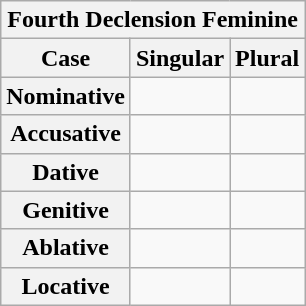<table class="wikitable">
<tr>
<th colspan="3">Fourth Declension Feminine</th>
</tr>
<tr>
<th>Case</th>
<th>Singular</th>
<th>Plural</th>
</tr>
<tr>
<th>Nominative</th>
<td></td>
<td></td>
</tr>
<tr>
<th>Accusative</th>
<td></td>
<td></td>
</tr>
<tr>
<th>Dative</th>
<td></td>
<td></td>
</tr>
<tr>
<th>Genitive</th>
<td></td>
<td></td>
</tr>
<tr>
<th>Ablative</th>
<td></td>
<td></td>
</tr>
<tr>
<th>Locative</th>
<td></td>
<td></td>
</tr>
</table>
